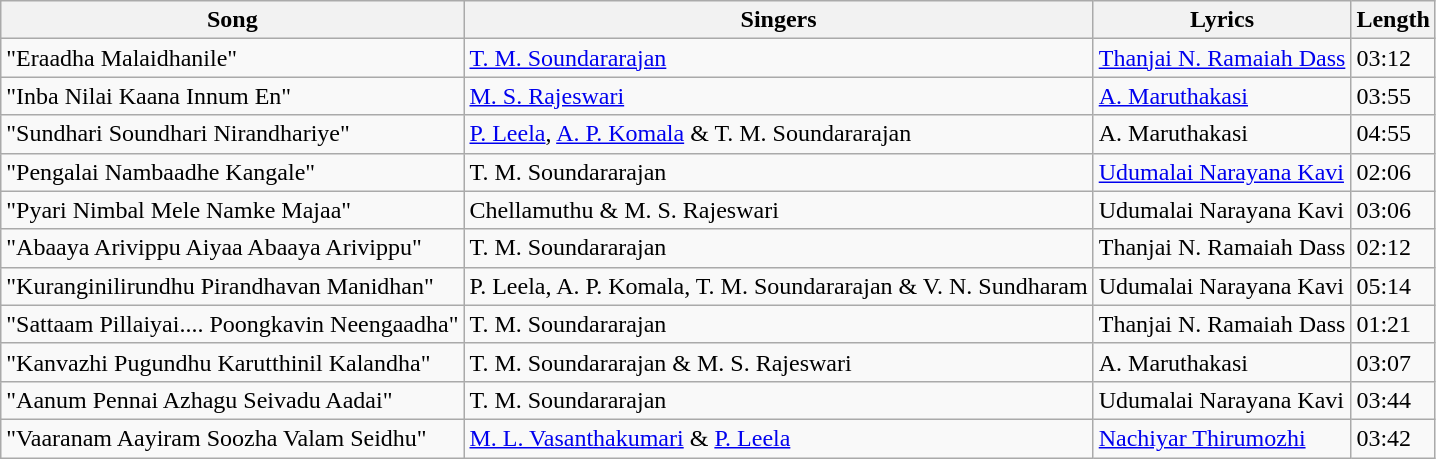<table class="wikitable">
<tr>
<th>Song</th>
<th>Singers</th>
<th>Lyrics</th>
<th>Length</th>
</tr>
<tr>
<td>"Eraadha Malaidhanile"</td>
<td><a href='#'>T. M. Soundararajan</a></td>
<td><a href='#'>Thanjai N. Ramaiah Dass</a></td>
<td>03:12</td>
</tr>
<tr>
<td>"Inba Nilai Kaana Innum En"</td>
<td><a href='#'>M. S. Rajeswari</a></td>
<td><a href='#'>A. Maruthakasi</a></td>
<td>03:55</td>
</tr>
<tr>
<td>"Sundhari Soundhari Nirandhariye"</td>
<td><a href='#'>P. Leela</a>, <a href='#'>A. P. Komala</a> & T. M. Soundararajan</td>
<td>A. Maruthakasi</td>
<td>04:55</td>
</tr>
<tr>
<td>"Pengalai Nambaadhe Kangale"</td>
<td>T. M. Soundararajan</td>
<td><a href='#'>Udumalai Narayana Kavi</a></td>
<td>02:06</td>
</tr>
<tr>
<td>"Pyari Nimbal Mele Namke Majaa"</td>
<td>Chellamuthu & M. S. Rajeswari</td>
<td>Udumalai Narayana Kavi</td>
<td>03:06</td>
</tr>
<tr>
<td>"Abaaya Arivippu Aiyaa Abaaya Arivippu"</td>
<td>T. M. Soundararajan</td>
<td>Thanjai N. Ramaiah Dass</td>
<td>02:12</td>
</tr>
<tr>
<td>"Kuranginilirundhu Pirandhavan Manidhan"</td>
<td>P. Leela, A. P. Komala, T. M. Soundararajan & V. N. Sundharam</td>
<td>Udumalai Narayana Kavi</td>
<td>05:14</td>
</tr>
<tr>
<td>"Sattaam Pillaiyai.... Poongkavin Neengaadha"</td>
<td>T. M. Soundararajan</td>
<td>Thanjai N. Ramaiah Dass</td>
<td>01:21</td>
</tr>
<tr>
<td>"Kanvazhi Pugundhu Karutthinil Kalandha"</td>
<td>T. M. Soundararajan & M. S. Rajeswari</td>
<td>A. Maruthakasi</td>
<td>03:07</td>
</tr>
<tr>
<td>"Aanum Pennai Azhagu Seivadu Aadai"</td>
<td>T. M. Soundararajan</td>
<td>Udumalai Narayana Kavi</td>
<td>03:44</td>
</tr>
<tr>
<td>"Vaaranam Aayiram Soozha Valam Seidhu"</td>
<td><a href='#'>M. L. Vasanthakumari</a> & <a href='#'>P. Leela</a></td>
<td><a href='#'>Nachiyar Thirumozhi</a></td>
<td>03:42</td>
</tr>
</table>
